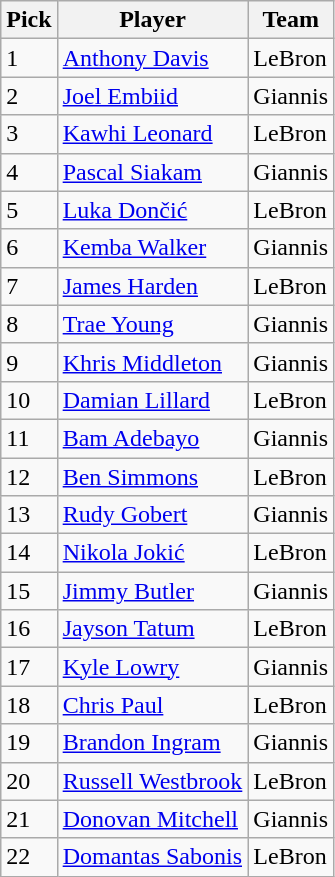<table class="wikitable sortable">
<tr>
<th>Pick</th>
<th>Player</th>
<th>Team</th>
</tr>
<tr>
<td>1</td>
<td><a href='#'>Anthony Davis</a></td>
<td>LeBron</td>
</tr>
<tr>
<td>2</td>
<td><a href='#'>Joel Embiid</a></td>
<td>Giannis</td>
</tr>
<tr>
<td>3</td>
<td><a href='#'>Kawhi Leonard</a></td>
<td>LeBron</td>
</tr>
<tr>
<td>4</td>
<td><a href='#'>Pascal Siakam</a></td>
<td>Giannis</td>
</tr>
<tr>
<td>5</td>
<td><a href='#'>Luka Dončić</a></td>
<td>LeBron</td>
</tr>
<tr>
<td>6</td>
<td><a href='#'>Kemba Walker</a></td>
<td>Giannis</td>
</tr>
<tr>
<td>7</td>
<td><a href='#'>James Harden</a></td>
<td>LeBron</td>
</tr>
<tr>
<td>8</td>
<td><a href='#'>Trae Young</a></td>
<td>Giannis</td>
</tr>
<tr>
<td>9</td>
<td><a href='#'>Khris Middleton</a></td>
<td>Giannis</td>
</tr>
<tr>
<td>10</td>
<td><a href='#'>Damian Lillard</a></td>
<td>LeBron</td>
</tr>
<tr>
<td>11</td>
<td><a href='#'>Bam Adebayo</a></td>
<td>Giannis</td>
</tr>
<tr>
<td>12</td>
<td><a href='#'>Ben Simmons</a></td>
<td>LeBron</td>
</tr>
<tr>
<td>13</td>
<td><a href='#'>Rudy Gobert</a></td>
<td>Giannis</td>
</tr>
<tr>
<td>14</td>
<td><a href='#'>Nikola Jokić</a></td>
<td>LeBron</td>
</tr>
<tr>
<td>15</td>
<td><a href='#'>Jimmy Butler</a></td>
<td>Giannis</td>
</tr>
<tr>
<td>16</td>
<td><a href='#'>Jayson Tatum</a></td>
<td>LeBron</td>
</tr>
<tr>
<td>17</td>
<td><a href='#'>Kyle Lowry</a></td>
<td>Giannis</td>
</tr>
<tr>
<td>18</td>
<td><a href='#'>Chris Paul</a></td>
<td>LeBron</td>
</tr>
<tr>
<td>19</td>
<td><a href='#'>Brandon Ingram</a></td>
<td>Giannis</td>
</tr>
<tr>
<td>20</td>
<td><a href='#'>Russell Westbrook</a></td>
<td>LeBron</td>
</tr>
<tr>
<td>21</td>
<td><a href='#'>Donovan Mitchell</a></td>
<td>Giannis</td>
</tr>
<tr>
<td>22</td>
<td><a href='#'>Domantas Sabonis</a></td>
<td>LeBron</td>
</tr>
</table>
